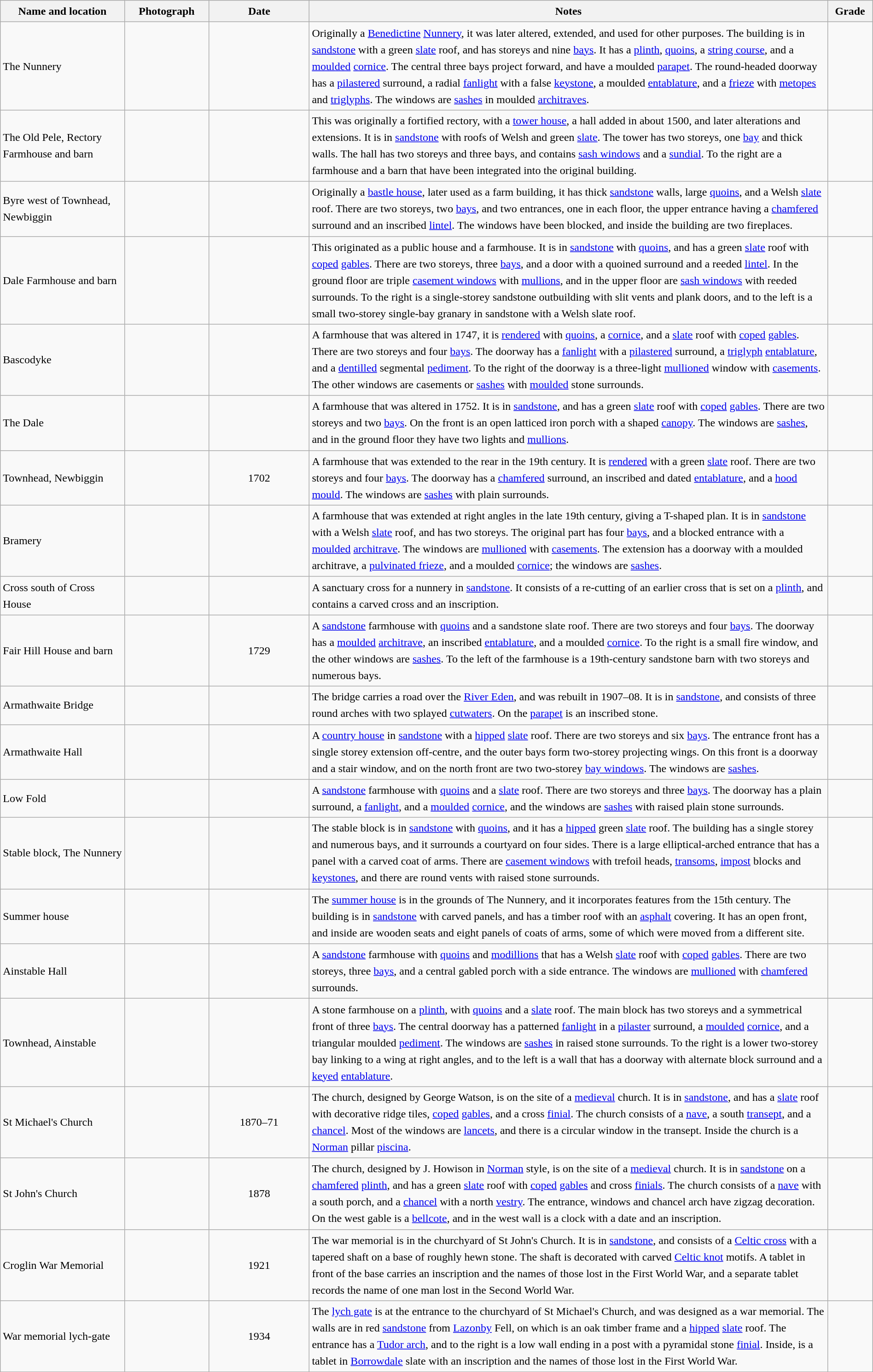<table class="wikitable sortable plainrowheaders" style="width:100%; border:0; text-align:left; line-height:150%;">
<tr>
<th scope="col"  style="width:150px">Name and location</th>
<th scope="col"  style="width:100px" class="unsortable">Photograph</th>
<th scope="col"  style="width:120px">Date</th>
<th scope="col"  style="width:650px" class="unsortable">Notes</th>
<th scope="col"  style="width:50px">Grade</th>
</tr>
<tr>
<td>The Nunnery<br><small></small></td>
<td></td>
<td align="center"></td>
<td>Originally a <a href='#'>Benedictine</a> <a href='#'>Nunnery</a>, it was later altered, extended, and used for other purposes.  The building is in <a href='#'>sandstone</a> with a green <a href='#'>slate</a> roof, and has  storeys and nine <a href='#'>bays</a>. It has a <a href='#'>plinth</a>, <a href='#'>quoins</a>, a <a href='#'>string course</a>, and a <a href='#'>moulded</a> <a href='#'>cornice</a>.  The central three bays project forward, and have a moulded <a href='#'>parapet</a>.  The round-headed doorway has a <a href='#'>pilastered</a> surround, a radial <a href='#'>fanlight</a> with a false <a href='#'>keystone</a>, a moulded <a href='#'>entablature</a>, and a <a href='#'>frieze</a> with <a href='#'>metopes</a> and <a href='#'>triglyphs</a>.  The windows are <a href='#'>sashes</a> in moulded <a href='#'>architraves</a>.</td>
<td align="center" ></td>
</tr>
<tr>
<td>The Old Pele, Rectory Farmhouse and barn<br><small></small></td>
<td></td>
<td align="center"></td>
<td>This was originally a fortified rectory, with a <a href='#'>tower house</a>, a hall added in about 1500, and later alterations and extensions.  It is in <a href='#'>sandstone</a> with roofs of Welsh and green <a href='#'>slate</a>.  The tower has two storeys, one <a href='#'>bay</a> and thick walls.  The hall has two storeys and three bays, and contains <a href='#'>sash windows</a> and a <a href='#'>sundial</a>.  To the right are a farmhouse and a barn that have been integrated into the original building.</td>
<td align="center" ></td>
</tr>
<tr>
<td>Byre west of Townhead, Newbiggin<br><small></small></td>
<td></td>
<td align="center"></td>
<td>Originally a <a href='#'>bastle house</a>, later used as a farm building, it has thick <a href='#'>sandstone</a> walls, large <a href='#'>quoins</a>, and a Welsh <a href='#'>slate</a> roof.  There are two storeys, two <a href='#'>bays</a>, and two entrances, one in each floor, the upper entrance having a <a href='#'>chamfered</a> surround and an inscribed <a href='#'>lintel</a>.  The windows have been blocked, and inside the building are two fireplaces.</td>
<td align="center" ></td>
</tr>
<tr>
<td>Dale Farmhouse and barn<br><small></small></td>
<td></td>
<td align="center"></td>
<td>This originated as a public house and a farmhouse.  It is in <a href='#'>sandstone</a> with <a href='#'>quoins</a>, and has a green <a href='#'>slate</a> roof with <a href='#'>coped</a> <a href='#'>gables</a>.  There are two storeys, three <a href='#'>bays</a>, and a door with a quoined surround and a reeded <a href='#'>lintel</a>.  In the ground floor are triple <a href='#'>casement windows</a> with <a href='#'>mullions</a>, and in the upper floor are <a href='#'>sash windows</a> with reeded surrounds.  To the right is a single-storey sandstone outbuilding with slit vents and plank doors, and to the left is a small two-storey single-bay granary in sandstone with a Welsh slate roof.</td>
<td align="center" ></td>
</tr>
<tr>
<td>Bascodyke<br><small></small></td>
<td></td>
<td align="center"></td>
<td>A farmhouse that was altered in 1747, it is <a href='#'>rendered</a> with <a href='#'>quoins</a>, a <a href='#'>cornice</a>, and a <a href='#'>slate</a> roof with <a href='#'>coped</a> <a href='#'>gables</a>.  There are two storeys and four <a href='#'>bays</a>.  The doorway has a <a href='#'>fanlight</a> with a <a href='#'>pilastered</a> surround, a <a href='#'>triglyph</a> <a href='#'>entablature</a>, and a <a href='#'>dentilled</a> segmental <a href='#'>pediment</a>.  To the right of the doorway is a three-light <a href='#'>mullioned</a> window with <a href='#'>casements</a>.  The other windows are casements or <a href='#'>sashes</a> with <a href='#'>moulded</a> stone surrounds.</td>
<td align="center" ></td>
</tr>
<tr>
<td>The Dale<br><small></small></td>
<td></td>
<td align="center"></td>
<td>A farmhouse that was altered in 1752.  It is in <a href='#'>sandstone</a>, and has a green <a href='#'>slate</a> roof with <a href='#'>coped</a> <a href='#'>gables</a>.  There are two storeys and two <a href='#'>bays</a>.  On the front is an open latticed iron porch with a shaped <a href='#'>canopy</a>.  The windows are <a href='#'>sashes</a>, and in the ground floor they have two lights and <a href='#'>mullions</a>.</td>
<td align="center" ></td>
</tr>
<tr>
<td>Townhead, Newbiggin<br><small></small></td>
<td></td>
<td align="center">1702</td>
<td>A farmhouse that was extended to the rear in the 19th century.  It is <a href='#'>rendered</a> with a green <a href='#'>slate</a> roof.  There are two storeys and four <a href='#'>bays</a>.  The doorway has a <a href='#'>chamfered</a> surround, an inscribed and dated <a href='#'>entablature</a>, and a <a href='#'>hood mould</a>.  The windows are <a href='#'>sashes</a> with plain surrounds.</td>
<td align="center" ></td>
</tr>
<tr>
<td>Bramery<br><small></small></td>
<td></td>
<td align="center"></td>
<td>A farmhouse that was extended at right angles in the late 19th century, giving a T-shaped plan.  It is in <a href='#'>sandstone</a> with a Welsh <a href='#'>slate</a> roof, and has two storeys.  The original part has four <a href='#'>bays</a>, and a blocked entrance with a <a href='#'>moulded</a> <a href='#'>architrave</a>.  The windows are <a href='#'>mullioned</a> with <a href='#'>casements</a>.  The extension has a doorway with a moulded architrave, a <a href='#'>pulvinated frieze</a>, and a moulded <a href='#'>cornice</a>; the windows are <a href='#'>sashes</a>.</td>
<td align="center" ></td>
</tr>
<tr>
<td>Cross south of Cross House<br><small></small></td>
<td></td>
<td align="center"></td>
<td>A sanctuary cross for a nunnery in <a href='#'>sandstone</a>.  It consists of a re-cutting of an earlier cross that is set on a <a href='#'>plinth</a>, and contains a carved cross and an inscription.</td>
<td align="center" ></td>
</tr>
<tr>
<td>Fair Hill House and barn<br><small></small></td>
<td></td>
<td align="center">1729</td>
<td>A <a href='#'>sandstone</a> farmhouse with <a href='#'>quoins</a> and a sandstone slate roof.  There are two storeys and four <a href='#'>bays</a>.  The doorway has a <a href='#'>moulded</a> <a href='#'>architrave</a>, an inscribed <a href='#'>entablature</a>, and a moulded <a href='#'>cornice</a>.  To the right is a small fire window, and the other windows are <a href='#'>sashes</a>.  To the left of the farmhouse is a 19th-century sandstone barn with two storeys and numerous bays.</td>
<td align="center" ></td>
</tr>
<tr>
<td>Armathwaite Bridge<br><small></small></td>
<td></td>
<td align="center"></td>
<td>The bridge carries a road over the <a href='#'>River Eden</a>, and was rebuilt in 1907–08.  It is in <a href='#'>sandstone</a>, and consists of three round arches with two splayed <a href='#'>cutwaters</a>.  On the <a href='#'>parapet</a> is an inscribed stone.</td>
<td align="center" ></td>
</tr>
<tr>
<td>Armathwaite Hall<br><small></small></td>
<td></td>
<td align="center"></td>
<td>A <a href='#'>country house</a> in <a href='#'>sandstone</a> with a <a href='#'>hipped</a> <a href='#'>slate</a> roof.  There are two storeys and six <a href='#'>bays</a>.  The entrance front has a single storey extension off-centre, and the outer bays form two-storey projecting wings.  On this front is a doorway and a stair window, and on the north front are two two-storey <a href='#'>bay windows</a>.  The windows are <a href='#'>sashes</a>.</td>
<td align="center" ></td>
</tr>
<tr>
<td>Low Fold<br><small></small></td>
<td></td>
<td align="center"></td>
<td>A <a href='#'>sandstone</a> farmhouse with <a href='#'>quoins</a> and a <a href='#'>slate</a> roof.  There are two storeys and three <a href='#'>bays</a>.  The doorway has a plain surround, a <a href='#'>fanlight</a>, and a <a href='#'>moulded</a> <a href='#'>cornice</a>, and the windows are <a href='#'>sashes</a> with raised plain stone surrounds.</td>
<td align="center" ></td>
</tr>
<tr>
<td>Stable block, The Nunnery<br><small></small></td>
<td></td>
<td align="center"></td>
<td>The stable block is in <a href='#'>sandstone</a> with <a href='#'>quoins</a>, and it has a <a href='#'>hipped</a> green <a href='#'>slate</a> roof.  The building has a single storey and numerous bays, and it surrounds a courtyard on four sides.  There is a large elliptical-arched entrance that has a panel with a carved coat of arms.  There are <a href='#'>casement windows</a> with trefoil heads, <a href='#'>transoms</a>, <a href='#'>impost</a> blocks and <a href='#'>keystones</a>, and there are round vents with raised stone surrounds.</td>
<td align="center" ></td>
</tr>
<tr>
<td>Summer house<br><small></small></td>
<td></td>
<td align="center"></td>
<td>The <a href='#'>summer house</a> is in the grounds of The Nunnery, and it incorporates features from the 15th century.  The building is in <a href='#'>sandstone</a> with carved panels, and has a timber roof with an <a href='#'>asphalt</a> covering.  It has an open front, and inside are wooden seats and eight panels of coats of arms, some of which were moved from a different site.</td>
<td align="center" ></td>
</tr>
<tr>
<td>Ainstable Hall<br><small></small></td>
<td></td>
<td align="center"></td>
<td>A <a href='#'>sandstone</a> farmhouse with <a href='#'>quoins</a> and <a href='#'>modillions</a> that has a Welsh <a href='#'>slate</a> roof with <a href='#'>coped</a> <a href='#'>gables</a>.  There are two storeys, three <a href='#'>bays</a>, and a central gabled porch with a side entrance.  The windows are <a href='#'>mullioned</a> with <a href='#'>chamfered</a> surrounds.</td>
<td align="center" ></td>
</tr>
<tr>
<td>Townhead, Ainstable<br><small></small></td>
<td></td>
<td align="center"></td>
<td>A stone farmhouse on a <a href='#'>plinth</a>, with <a href='#'>quoins</a> and a <a href='#'>slate</a> roof.  The main block has two storeys and a symmetrical front of three <a href='#'>bays</a>.  The central doorway has a patterned <a href='#'>fanlight</a> in a <a href='#'>pilaster</a> surround, a <a href='#'>moulded</a> <a href='#'>cornice</a>, and a triangular moulded <a href='#'>pediment</a>.  The windows are <a href='#'>sashes</a> in raised stone surrounds.  To the right is a lower two-storey bay linking to a wing at right angles, and to the left is a wall that has a doorway with alternate block surround and a <a href='#'>keyed</a> <a href='#'>entablature</a>.</td>
<td align="center" ></td>
</tr>
<tr>
<td>St Michael's Church<br><small></small></td>
<td></td>
<td align="center">1870–71</td>
<td>The church, designed by George Watson, is on the site of a <a href='#'>medieval</a> church.  It is in <a href='#'>sandstone</a>, and has a <a href='#'>slate</a> roof with decorative ridge tiles, <a href='#'>coped</a> <a href='#'>gables</a>, and a cross <a href='#'>finial</a>.  The church consists of a <a href='#'>nave</a>, a south <a href='#'>transept</a>, and a <a href='#'>chancel</a>.  Most of the windows are <a href='#'>lancets</a>, and there is a circular window in the transept.  Inside the church is a <a href='#'>Norman</a> pillar <a href='#'>piscina</a>.</td>
<td align="center" ></td>
</tr>
<tr>
<td>St John's Church<br><small></small></td>
<td></td>
<td align="center">1878</td>
<td>The church, designed by J. Howison in <a href='#'>Norman</a> style, is on the site of a <a href='#'>medieval</a> church.  It is in <a href='#'>sandstone</a> on a <a href='#'>chamfered</a> <a href='#'>plinth</a>, and has a green <a href='#'>slate</a> roof with <a href='#'>coped</a> <a href='#'>gables</a> and cross <a href='#'>finials</a>.  The church consists of a <a href='#'>nave</a> with a south porch, and a <a href='#'>chancel</a> with a north <a href='#'>vestry</a>.  The entrance, windows and chancel arch have zigzag decoration.  On the west gable is a <a href='#'>bellcote</a>, and in the west wall is a clock with a date and an inscription.</td>
<td align="center" ></td>
</tr>
<tr>
<td>Croglin War Memorial<br><small></small></td>
<td></td>
<td align="center">1921</td>
<td>The war memorial is in the churchyard of St John's Church.  It is in <a href='#'>sandstone</a>, and consists of a <a href='#'>Celtic cross</a> with a tapered shaft on a base of roughly hewn stone.  The shaft is decorated with carved <a href='#'>Celtic knot</a> motifs.  A tablet in front of the base carries an inscription and the names of those lost in the First World War, and a separate tablet records the name of one man lost in the Second World War.</td>
<td align="center" ></td>
</tr>
<tr>
<td>War memorial lych-gate<br><small></small></td>
<td></td>
<td align="center">1934</td>
<td>The <a href='#'>lych gate</a> is at the entrance to the churchyard of St Michael's Church, and was designed as a war memorial.  The walls are in red <a href='#'>sandstone</a> from <a href='#'>Lazonby</a> Fell, on which is an oak timber frame and a <a href='#'>hipped</a> <a href='#'>slate</a> roof.  The entrance has a <a href='#'>Tudor arch</a>, and to the right is a low wall ending in a post with a pyramidal stone <a href='#'>finial</a>.  Inside, is a tablet in <a href='#'>Borrowdale</a> slate with an inscription and the names of those lost in the First World War.</td>
<td align="center" ></td>
</tr>
<tr>
</tr>
</table>
